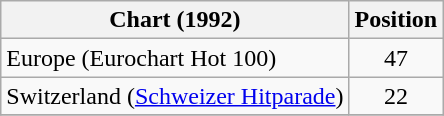<table class="wikitable sortable">
<tr>
<th>Chart (1992)</th>
<th>Position</th>
</tr>
<tr>
<td>Europe (Eurochart Hot 100)</td>
<td align="center">47</td>
</tr>
<tr>
<td>Switzerland (<a href='#'>Schweizer Hitparade</a>)</td>
<td align="center">22</td>
</tr>
<tr>
</tr>
</table>
